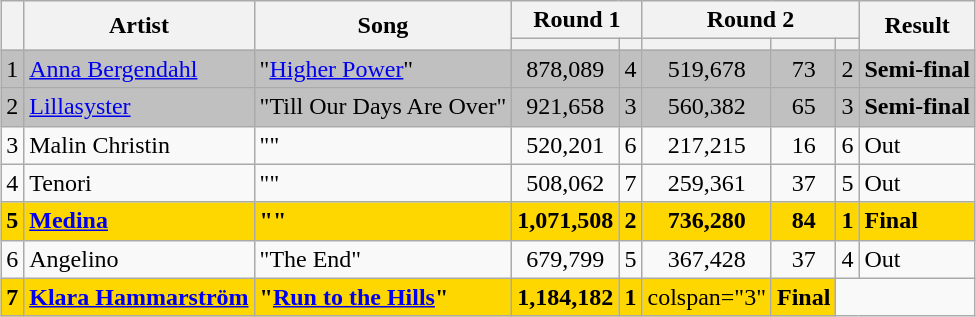<table class="sortable wikitable" style="margin: 1em auto 1em auto; text-align:center;">
<tr>
<th rowspan="2"></th>
<th rowspan="2">Artist</th>
<th rowspan="2">Song</th>
<th colspan="2">Round 1</th>
<th colspan="3">Round 2</th>
<th rowspan="2">Result</th>
</tr>
<tr>
<th><small></small></th>
<th><small></small></th>
<th><small></small></th>
<th><small></small></th>
<th><small></small></th>
</tr>
<tr style="background:silver;">
<td>1</td>
<td align="left"><a href='#'>Anna Bergendahl</a></td>
<td align="left">"<a href='#'>Higher Power</a>"</td>
<td>878,089</td>
<td>4</td>
<td>519,678</td>
<td>73</td>
<td>2</td>
<td align="left"><strong>Semi-final</strong></td>
</tr>
<tr style="background:silver;">
<td>2</td>
<td align="left"><a href='#'>Lillasyster</a></td>
<td align="left">"Till Our Days Are Over"</td>
<td>921,658</td>
<td>3</td>
<td>560,382</td>
<td>65</td>
<td>3</td>
<td align="left"><strong>Semi-final</strong></td>
</tr>
<tr>
<td>3</td>
<td align="left">Malin Christin</td>
<td align="left">""</td>
<td>520,201</td>
<td>6</td>
<td>217,215</td>
<td>16</td>
<td>6</td>
<td align="left">Out</td>
</tr>
<tr>
<td>4</td>
<td align="left">Tenori</td>
<td align="left">""</td>
<td>508,062</td>
<td>7</td>
<td>259,361</td>
<td>37</td>
<td>5</td>
<td align="left">Out</td>
</tr>
<tr style="font-weight:bold;background:gold;">
<td>5</td>
<td align="left"><a href='#'>Medina</a></td>
<td align="left">""</td>
<td>1,071,508</td>
<td>2</td>
<td>736,280</td>
<td>84</td>
<td>1</td>
<td align="left">Final</td>
</tr>
<tr>
<td>6</td>
<td align="left">Angelino</td>
<td align="left">"The End"</td>
<td>679,799</td>
<td>5</td>
<td>367,428</td>
<td>37</td>
<td>4</td>
<td align="left">Out</td>
</tr>
<tr style="background:gold;">
<td><strong>7</strong></td>
<td align="left"><strong><a href='#'>Klara Hammarström</a></strong></td>
<td align="left"><strong>"<a href='#'>Run to the Hills</a>"</strong></td>
<td><strong>1,184,182</strong></td>
<td><strong>1</strong></td>
<td>colspan="3" </td>
<td align="left"><strong>Final</strong></td>
</tr>
</table>
